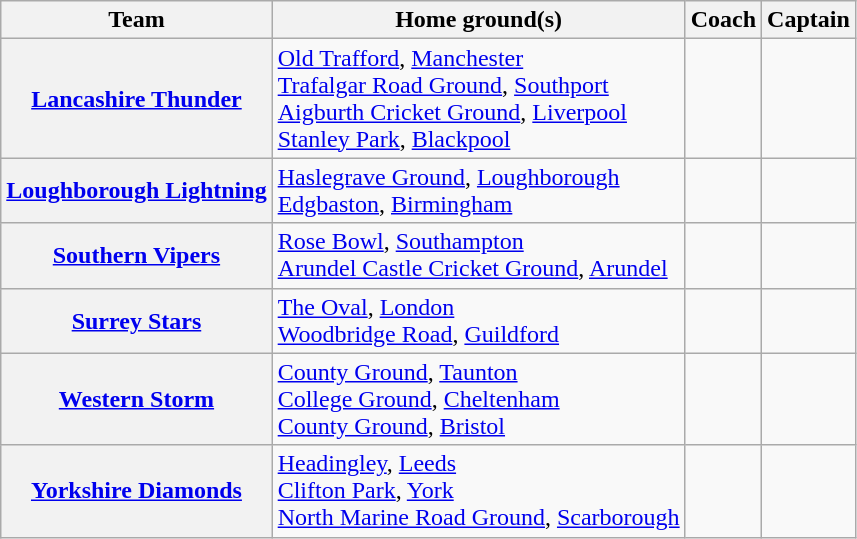<table class="wikitable sortable plainrowheaders">
<tr>
<th scope="col">Team</th>
<th scope="col">Home ground(s)</th>
<th scope="col">Coach</th>
<th scope="col">Captain</th>
</tr>
<tr>
<th scope="row"><a href='#'>Lancashire Thunder</a></th>
<td><a href='#'>Old Trafford</a>, <a href='#'>Manchester</a><br><a href='#'>Trafalgar Road Ground</a>, <a href='#'>Southport</a><br><a href='#'>Aigburth Cricket Ground</a>, <a href='#'>Liverpool</a><br><a href='#'>Stanley Park</a>, <a href='#'>Blackpool</a></td>
<td></td>
<td></td>
</tr>
<tr>
<th scope="row"><a href='#'>Loughborough Lightning</a></th>
<td><a href='#'>Haslegrave Ground</a>, <a href='#'>Loughborough</a><br><a href='#'>Edgbaston</a>, <a href='#'>Birmingham</a></td>
<td></td>
<td></td>
</tr>
<tr>
<th scope="row"><a href='#'>Southern Vipers</a></th>
<td><a href='#'>Rose Bowl</a>, <a href='#'>Southampton</a><br><a href='#'>Arundel Castle Cricket Ground</a>, <a href='#'>Arundel</a></td>
<td></td>
<td></td>
</tr>
<tr>
<th scope="row"><a href='#'>Surrey Stars</a></th>
<td><a href='#'>The Oval</a>, <a href='#'>London</a><br><a href='#'>Woodbridge Road</a>, <a href='#'>Guildford</a></td>
<td></td>
<td></td>
</tr>
<tr>
<th scope="row"><a href='#'>Western Storm</a></th>
<td><a href='#'>County Ground</a>, <a href='#'>Taunton</a><br><a href='#'>College Ground</a>, <a href='#'>Cheltenham</a><br><a href='#'>County Ground</a>, <a href='#'>Bristol</a></td>
<td></td>
<td></td>
</tr>
<tr>
<th scope="row"><a href='#'>Yorkshire Diamonds</a></th>
<td><a href='#'>Headingley</a>, <a href='#'>Leeds</a><br><a href='#'>Clifton Park</a>, <a href='#'>York</a><br><a href='#'>North Marine Road Ground</a>, <a href='#'>Scarborough</a></td>
<td></td>
<td></td>
</tr>
</table>
